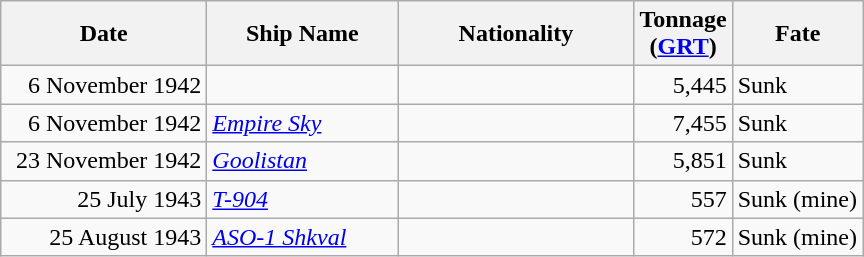<table class="wikitable sortable" style="margin: 1em auto 1em auto;">
<tr>
<th width="130px">Date</th>
<th width="120px">Ship Name</th>
<th width="150px">Nationality</th>
<th width="25px">Tonnage<br>(<a href='#'>GRT</a>)</th>
<th width="80px">Fate</th>
</tr>
<tr>
<td align="right">6 November 1942</td>
<td align="left"></td>
<td align="left"></td>
<td align="right">5,445</td>
<td align="left">Sunk</td>
</tr>
<tr>
<td align="right">6 November 1942</td>
<td align="left"><a href='#'><em>Empire Sky</em></a></td>
<td align="left"></td>
<td align="right">7,455</td>
<td align="left">Sunk</td>
</tr>
<tr>
<td align="right">23 November 1942</td>
<td align="left"><a href='#'><em>Goolistan</em></a></td>
<td align="left"></td>
<td align="right">5,851</td>
<td align="left">Sunk</td>
</tr>
<tr>
<td align="right">25 July 1943</td>
<td align="left"><a href='#'><em>T-904</em></a></td>
<td align="left"></td>
<td align="right">557</td>
<td align="left">Sunk (mine)</td>
</tr>
<tr>
<td align="right">25 August 1943</td>
<td align="left"><a href='#'><em>ASO-1 Shkval</em></a></td>
<td align="left"></td>
<td align="right">572</td>
<td align="left">Sunk (mine)</td>
</tr>
</table>
